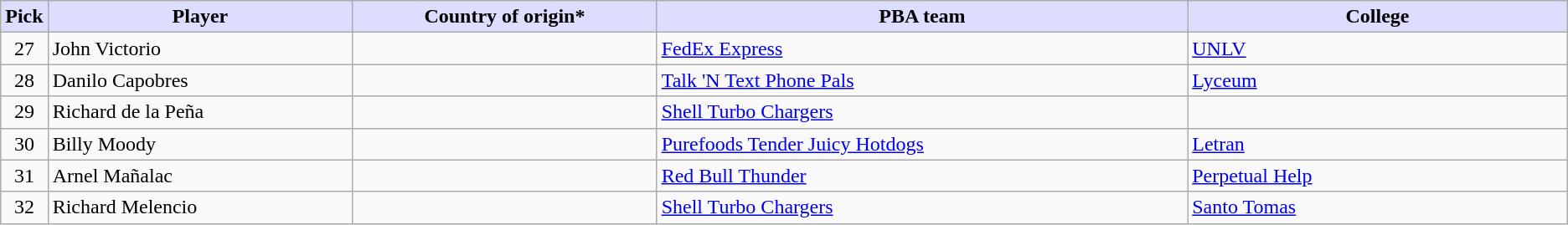<table class="wikitable">
<tr>
<th style="background:#DDDDFF;">Pick</th>
<th style="background:#DDDDFF;" width="20%">Player</th>
<th style="background:#DDDDFF;" width="20%">Country of origin*</th>
<th style="background:#DDDDFF;" width="35%">PBA team</th>
<th style="background:#DDDDFF;" width="25%">College</th>
</tr>
<tr>
<td align=center>27</td>
<td>John Victorio</td>
<td></td>
<td><a href='#'>FedEx Express</a></td>
<td><a href='#'>UNLV</a></td>
</tr>
<tr>
<td align=center>28</td>
<td>Danilo Capobres</td>
<td></td>
<td><a href='#'>Talk 'N Text Phone Pals</a></td>
<td><a href='#'>Lyceum</a></td>
</tr>
<tr>
<td align=center>29</td>
<td>Richard de la Peña</td>
<td></td>
<td><a href='#'>Shell Turbo Chargers</a></td>
<td></td>
</tr>
<tr>
<td align=center>30</td>
<td>Billy Moody</td>
<td></td>
<td><a href='#'>Purefoods Tender Juicy Hotdogs</a></td>
<td><a href='#'>Letran</a></td>
</tr>
<tr>
<td align=center>31</td>
<td>Arnel Mañalac</td>
<td></td>
<td><a href='#'>Red Bull Thunder</a></td>
<td><a href='#'>Perpetual Help</a></td>
</tr>
<tr>
<td align=center>32</td>
<td>Richard Melencio</td>
<td></td>
<td><a href='#'>Shell Turbo Chargers</a></td>
<td><a href='#'>Santo Tomas</a></td>
</tr>
</table>
